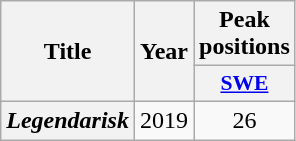<table class="wikitable plainrowheaders" style="text-align:center">
<tr>
<th scope="col" rowspan="2">Title</th>
<th scope="col" rowspan="2">Year</th>
<th scope="col" colspan="1">Peak positions</th>
</tr>
<tr>
<th scope="col" style="width:3em;font-size:90%;"><a href='#'>SWE</a><br></th>
</tr>
<tr>
<th scope="row"><em>Legendarisk</em></th>
<td>2019</td>
<td>26<br></td>
</tr>
</table>
